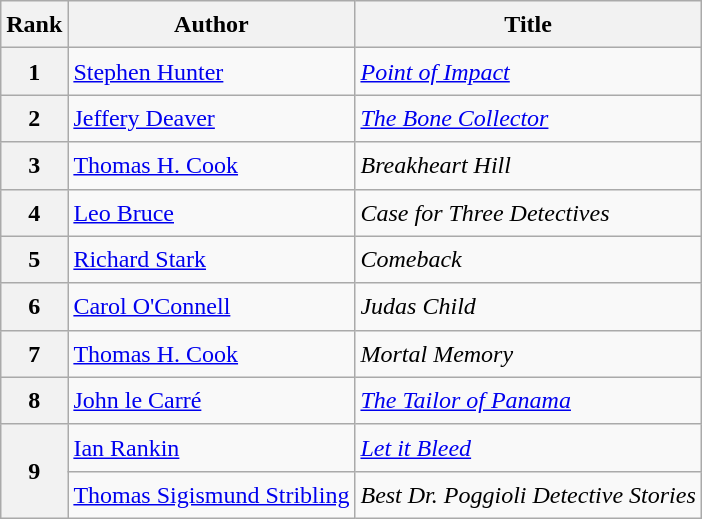<table class="wikitable sortable" style="font-size:1.00em; line-height:1.5em;">
<tr>
<th>Rank</th>
<th>Author</th>
<th>Title</th>
</tr>
<tr>
<th>1</th>
<td><a href='#'>Stephen Hunter</a></td>
<td><em><a href='#'>Point of Impact</a></em></td>
</tr>
<tr>
<th>2</th>
<td><a href='#'>Jeffery Deaver</a></td>
<td><em><a href='#'>The Bone Collector</a></em></td>
</tr>
<tr>
<th>3</th>
<td><a href='#'>Thomas H. Cook</a></td>
<td><em>Breakheart Hill</em></td>
</tr>
<tr>
<th>4</th>
<td><a href='#'>Leo Bruce</a></td>
<td><em>Case for Three Detectives</em></td>
</tr>
<tr>
<th>5</th>
<td><a href='#'>Richard Stark</a></td>
<td><em>Comeback</em></td>
</tr>
<tr>
<th>6</th>
<td><a href='#'>Carol O'Connell</a></td>
<td><em>Judas Child</em></td>
</tr>
<tr>
<th>7</th>
<td><a href='#'>Thomas H. Cook</a></td>
<td><em>Mortal Memory</em></td>
</tr>
<tr>
<th>8</th>
<td><a href='#'>John le Carré</a></td>
<td><em><a href='#'>The Tailor of Panama</a></em></td>
</tr>
<tr>
<th rowspan="2">9</th>
<td><a href='#'>Ian Rankin</a></td>
<td><em><a href='#'>Let it Bleed</a></em></td>
</tr>
<tr>
<td><a href='#'>Thomas Sigismund Stribling</a></td>
<td><em>Best Dr. Poggioli Detective Stories</em></td>
</tr>
</table>
